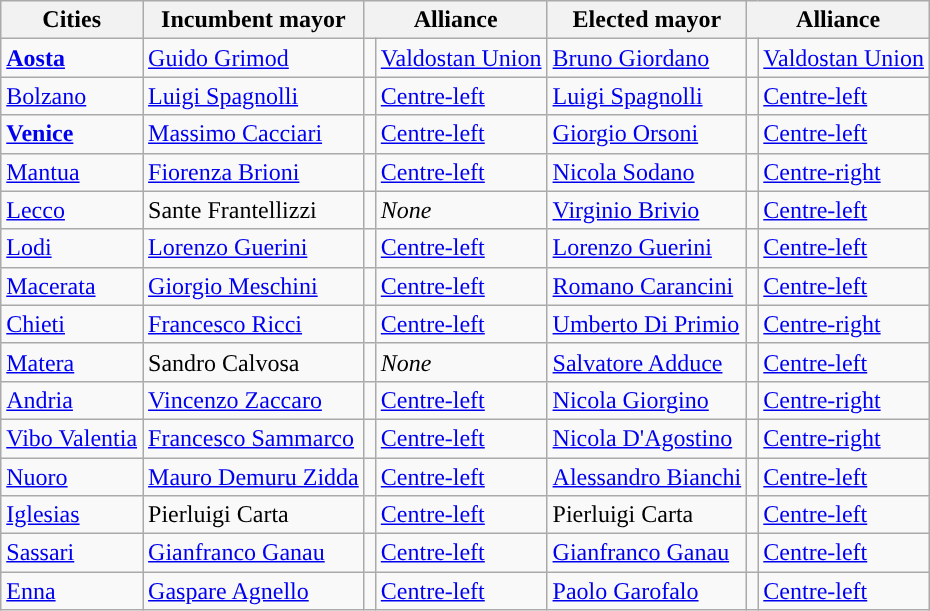<table class="wikitable sortable centre">
<tr>
<th>Cities</th>
<th>Incumbent mayor</th>
<th colspan=2>Alliance</th>
<th>Elected mayor</th>
<th colspan=2>Alliance</th>
</tr>
<tr>
<td><strong><a href='#'>Aosta</a></strong></td>
<td><a href='#'>Guido Grimod</a></td>
<td></td>
<td><a href='#'>Valdostan Union</a></td>
<td><a href='#'>Bruno Giordano</a></td>
<td></td>
<td><a href='#'>Valdostan Union</a></td>
</tr>
<tr>
<td><a href='#'>Bolzano</a></td>
<td><a href='#'>Luigi Spagnolli</a></td>
<td></td>
<td><a href='#'>Centre-left</a></td>
<td><a href='#'>Luigi Spagnolli</a></td>
<td></td>
<td><a href='#'>Centre-left</a></td>
</tr>
<tr>
<td><strong><a href='#'>Venice</a></strong></td>
<td><a href='#'>Massimo Cacciari</a></td>
<td></td>
<td><a href='#'>Centre-left</a></td>
<td><a href='#'>Giorgio Orsoni</a></td>
<td></td>
<td><a href='#'>Centre-left</a></td>
</tr>
<tr>
<td><a href='#'>Mantua</a></td>
<td><a href='#'>Fiorenza Brioni</a></td>
<td></td>
<td><a href='#'>Centre-left</a></td>
<td><a href='#'>Nicola Sodano</a></td>
<td></td>
<td><a href='#'>Centre-right</a></td>
</tr>
<tr>
<td><a href='#'>Lecco</a></td>
<td>Sante Frantellizzi</td>
<td bgcolor=></td>
<td><em>None</em></td>
<td><a href='#'>Virginio Brivio</a></td>
<td></td>
<td><a href='#'>Centre-left</a></td>
</tr>
<tr>
<td><a href='#'>Lodi</a></td>
<td><a href='#'>Lorenzo Guerini</a></td>
<td></td>
<td><a href='#'>Centre-left</a></td>
<td><a href='#'>Lorenzo Guerini</a></td>
<td></td>
<td><a href='#'>Centre-left</a></td>
</tr>
<tr>
<td><a href='#'>Macerata</a></td>
<td><a href='#'>Giorgio Meschini</a></td>
<td></td>
<td><a href='#'>Centre-left</a></td>
<td><a href='#'>Romano Carancini</a></td>
<td></td>
<td><a href='#'>Centre-left</a></td>
</tr>
<tr>
<td><a href='#'>Chieti</a></td>
<td><a href='#'>Francesco Ricci</a></td>
<td></td>
<td><a href='#'>Centre-left</a></td>
<td><a href='#'>Umberto Di Primio</a></td>
<td></td>
<td><a href='#'>Centre-right</a></td>
</tr>
<tr>
<td><a href='#'>Matera</a></td>
<td>Sandro Calvosa</td>
<td bgcolor=></td>
<td><em>None</em></td>
<td><a href='#'>Salvatore Adduce</a></td>
<td></td>
<td><a href='#'>Centre-left</a></td>
</tr>
<tr>
<td><a href='#'>Andria</a></td>
<td><a href='#'>Vincenzo Zaccaro</a></td>
<td></td>
<td><a href='#'>Centre-left</a></td>
<td><a href='#'>Nicola Giorgino</a></td>
<td></td>
<td><a href='#'>Centre-right</a></td>
</tr>
<tr>
<td><a href='#'>Vibo Valentia</a></td>
<td><a href='#'>Francesco Sammarco</a></td>
<td></td>
<td><a href='#'>Centre-left</a></td>
<td><a href='#'>Nicola D'Agostino</a></td>
<td></td>
<td><a href='#'>Centre-right</a></td>
</tr>
<tr>
<td><a href='#'>Nuoro</a></td>
<td><a href='#'>Mauro Demuru Zidda</a></td>
<td></td>
<td><a href='#'>Centre-left</a></td>
<td><a href='#'>Alessandro Bianchi</a></td>
<td></td>
<td><a href='#'>Centre-left</a></td>
</tr>
<tr>
<td><a href='#'>Iglesias</a></td>
<td>Pierluigi Carta</td>
<td></td>
<td><a href='#'>Centre-left</a></td>
<td>Pierluigi Carta</td>
<td></td>
<td><a href='#'>Centre-left</a></td>
</tr>
<tr>
<td><a href='#'>Sassari</a></td>
<td><a href='#'>Gianfranco Ganau</a></td>
<td></td>
<td><a href='#'>Centre-left</a></td>
<td><a href='#'>Gianfranco Ganau</a></td>
<td></td>
<td><a href='#'>Centre-left</a></td>
</tr>
<tr>
<td><a href='#'>Enna</a></td>
<td><a href='#'>Gaspare Agnello</a></td>
<td></td>
<td><a href='#'>Centre-left</a></td>
<td><a href='#'>Paolo Garofalo</a></td>
<td></td>
<td><a href='#'>Centre-left</a></td>
</tr>
</table>
